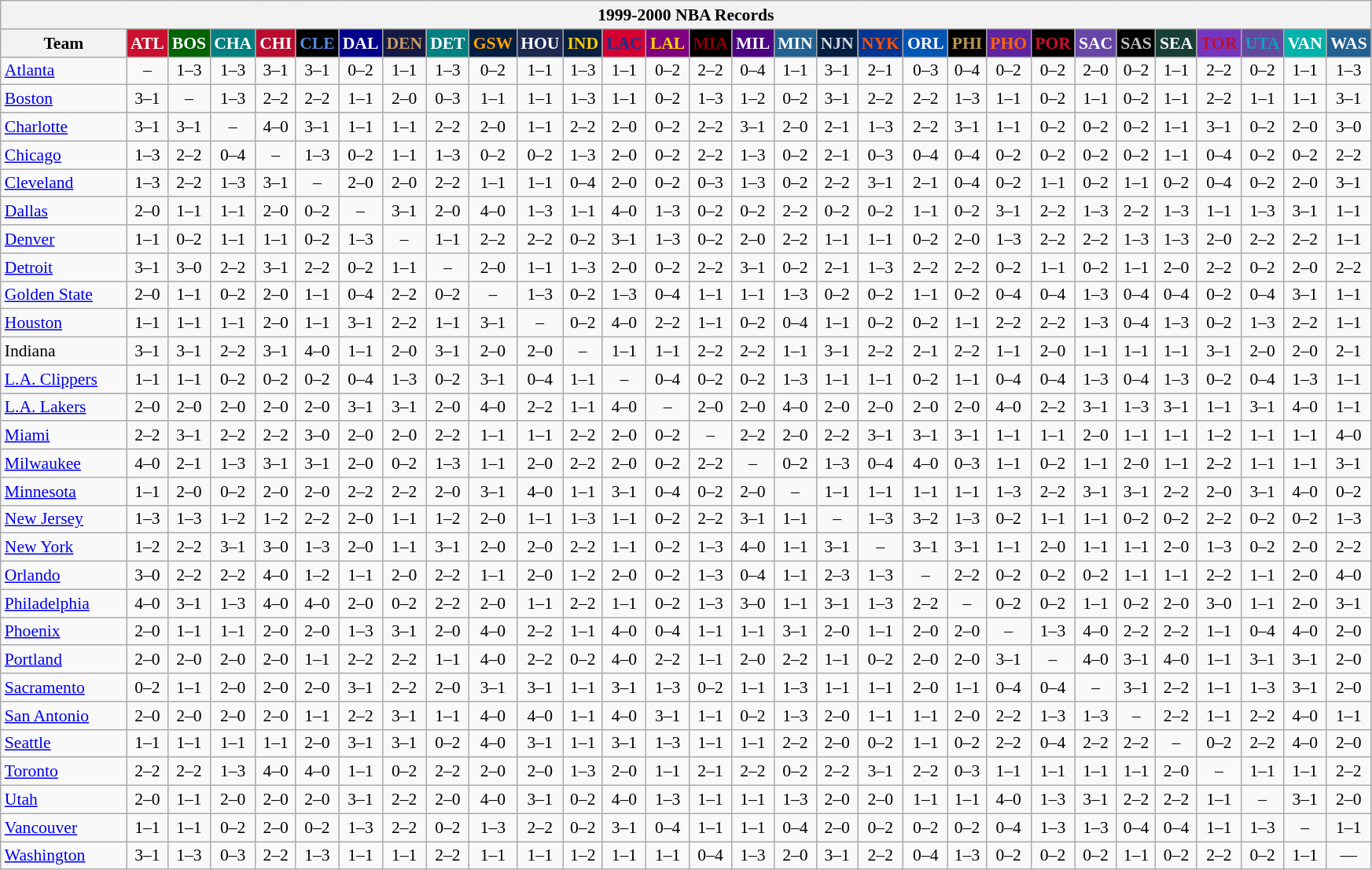<table class="wikitable" style="font-size:90%; text-align:center;">
<tr>
<th colspan=30>1999-2000 NBA Records</th>
</tr>
<tr>
<th width=100>Team</th>
<th style="background:#CA102F;color:#FFFFFF;width=35">ATL</th>
<th style="background:#006400;color:#FFFFFF;width=35">BOS</th>
<th style="background:#008080;color:#FFFFFF;width=35">CHA</th>
<th style="background:#BA0C2F;color:#FFFFFF;width=35">CHI</th>
<th style="background:#000000;color:#5787DC;width=35">CLE</th>
<th style="background:#00008B;color:#FFFFFF;width=35">DAL</th>
<th style="background:#141A44;color:#C69966;width=35">DEN</th>
<th style="background:#008080;color:#FFFFFF;width=35">DET</th>
<th style="background:#031E41;color:#FEA302;width=35">GSW</th>
<th style="background:#1D2951;color:#FFFFFF;width=35">HOU</th>
<th style="background:#081F3F;color:#FDCC04;width=35">IND</th>
<th style="background:#D40032;color:#1A2E8B;width=35">LAC</th>
<th style="background:#800080;color:#FFD700;width=35">LAL</th>
<th style="background:#000000;color:#8B0000;width=35">MIA</th>
<th style="background:#4B0082;color:#FFFFFF;width=35">MIL</th>
<th style="background:#236192;color:#FFFFFF;width=35">MIN</th>
<th style="background:#031E41;color:#CED5DD;width=35">NJN</th>
<th style="background:#003593;color:#FF4F03;width=35">NYK</th>
<th style="background:#0056B5;color:#FFFFFF;width=35">ORL</th>
<th style="background:#000000;color:#BB9754;width=35">PHI</th>
<th style="background:#5F24A0;color:#FF6303;width=35">PHO</th>
<th style="background:#000000;color:#C90F2E;width=35">POR</th>
<th style="background:#6846A8;color:#FFFFFF;width=35">SAC</th>
<th style="background:#000000;color:#C0C0C0;width=35">SAS</th>
<th style="background:#173F36;color:#FFFFFF;width=35">SEA</th>
<th style="background:#7436BF;color:#BE0F34;width=35">TOR</th>
<th style="background:#644A9C;color:#149BC7;width=35">UTA</th>
<th style="background:#00B2AA;color:#FFFFFF;width=35">VAN</th>
<th style="background:#236192;color:#FFFFFF;width=35">WAS</th>
</tr>
<tr>
<td style="text-align:left;"><a href='#'>Atlanta</a></td>
<td>–</td>
<td>1–3</td>
<td>1–3</td>
<td>3–1</td>
<td>3–1</td>
<td>0–2</td>
<td>1–1</td>
<td>1–3</td>
<td>0–2</td>
<td>1–1</td>
<td>1–3</td>
<td>1–1</td>
<td>0–2</td>
<td>2–2</td>
<td>0–4</td>
<td>1–1</td>
<td>3–1</td>
<td>2–1</td>
<td>0–3</td>
<td>0–4</td>
<td>0–2</td>
<td>0–2</td>
<td>2–0</td>
<td>0–2</td>
<td>1–1</td>
<td>2–2</td>
<td>0–2</td>
<td>1–1</td>
<td>1–3</td>
</tr>
<tr>
<td style="text-align:left;"><a href='#'>Boston</a></td>
<td>3–1</td>
<td>–</td>
<td>1–3</td>
<td>2–2</td>
<td>2–2</td>
<td>1–1</td>
<td>2–0</td>
<td>0–3</td>
<td>1–1</td>
<td>1–1</td>
<td>1–3</td>
<td>1–1</td>
<td>0–2</td>
<td>1–3</td>
<td>1–2</td>
<td>0–2</td>
<td>3–1</td>
<td>2–2</td>
<td>2–2</td>
<td>1–3</td>
<td>1–1</td>
<td>0–2</td>
<td>1–1</td>
<td>0–2</td>
<td>1–1</td>
<td>2–2</td>
<td>1–1</td>
<td>1–1</td>
<td>3–1</td>
</tr>
<tr>
<td style="text-align:left;"><a href='#'>Charlotte</a></td>
<td>3–1</td>
<td>3–1</td>
<td>–</td>
<td>4–0</td>
<td>3–1</td>
<td>1–1</td>
<td>1–1</td>
<td>2–2</td>
<td>2–0</td>
<td>1–1</td>
<td>2–2</td>
<td>2–0</td>
<td>0–2</td>
<td>2–2</td>
<td>3–1</td>
<td>2–0</td>
<td>2–1</td>
<td>1–3</td>
<td>2–2</td>
<td>3–1</td>
<td>1–1</td>
<td>0–2</td>
<td>0–2</td>
<td>0–2</td>
<td>1–1</td>
<td>3–1</td>
<td>0–2</td>
<td>2–0</td>
<td>3–0</td>
</tr>
<tr>
<td style="text-align:left;"><a href='#'>Chicago</a></td>
<td>1–3</td>
<td>2–2</td>
<td>0–4</td>
<td>–</td>
<td>1–3</td>
<td>0–2</td>
<td>1–1</td>
<td>1–3</td>
<td>0–2</td>
<td>0–2</td>
<td>1–3</td>
<td>2–0</td>
<td>0–2</td>
<td>2–2</td>
<td>1–3</td>
<td>0–2</td>
<td>2–1</td>
<td>0–3</td>
<td>0–4</td>
<td>0–4</td>
<td>0–2</td>
<td>0–2</td>
<td>0–2</td>
<td>0–2</td>
<td>1–1</td>
<td>0–4</td>
<td>0–2</td>
<td>0–2</td>
<td>2–2</td>
</tr>
<tr>
<td style="text-align:left;"><a href='#'>Cleveland</a></td>
<td>1–3</td>
<td>2–2</td>
<td>1–3</td>
<td>3–1</td>
<td>–</td>
<td>2–0</td>
<td>2–0</td>
<td>2–2</td>
<td>1–1</td>
<td>1–1</td>
<td>0–4</td>
<td>2–0</td>
<td>0–2</td>
<td>0–3</td>
<td>1–3</td>
<td>0–2</td>
<td>2–2</td>
<td>3–1</td>
<td>2–1</td>
<td>0–4</td>
<td>0–2</td>
<td>1–1</td>
<td>0–2</td>
<td>1–1</td>
<td>0–2</td>
<td>0–4</td>
<td>0–2</td>
<td>2–0</td>
<td>3–1</td>
</tr>
<tr>
<td style="text-align:left;"><a href='#'>Dallas</a></td>
<td>2–0</td>
<td>1–1</td>
<td>1–1</td>
<td>2–0</td>
<td>0–2</td>
<td>–</td>
<td>3–1</td>
<td>2–0</td>
<td>4–0</td>
<td>1–3</td>
<td>1–1</td>
<td>4–0</td>
<td>1–3</td>
<td>0–2</td>
<td>0–2</td>
<td>2–2</td>
<td>0–2</td>
<td>0–2</td>
<td>1–1</td>
<td>0–2</td>
<td>3–1</td>
<td>2–2</td>
<td>1–3</td>
<td>2–2</td>
<td>1–3</td>
<td>1–1</td>
<td>1–3</td>
<td>3–1</td>
<td>1–1</td>
</tr>
<tr>
<td style="text-align:left;"><a href='#'>Denver</a></td>
<td>1–1</td>
<td>0–2</td>
<td>1–1</td>
<td>1–1</td>
<td>0–2</td>
<td>1–3</td>
<td>–</td>
<td>1–1</td>
<td>2–2</td>
<td>2–2</td>
<td>0–2</td>
<td>3–1</td>
<td>1–3</td>
<td>0–2</td>
<td>2–0</td>
<td>2–2</td>
<td>1–1</td>
<td>1–1</td>
<td>0–2</td>
<td>2–0</td>
<td>1–3</td>
<td>2–2</td>
<td>2–2</td>
<td>1–3</td>
<td>1–3</td>
<td>2–0</td>
<td>2–2</td>
<td>2–2</td>
<td>1–1</td>
</tr>
<tr>
<td style="text-align:left;"><a href='#'>Detroit</a></td>
<td>3–1</td>
<td>3–0</td>
<td>2–2</td>
<td>3–1</td>
<td>2–2</td>
<td>0–2</td>
<td>1–1</td>
<td>–</td>
<td>2–0</td>
<td>1–1</td>
<td>1–3</td>
<td>2–0</td>
<td>0–2</td>
<td>2–2</td>
<td>3–1</td>
<td>0–2</td>
<td>2–1</td>
<td>1–3</td>
<td>2–2</td>
<td>2–2</td>
<td>0–2</td>
<td>1–1</td>
<td>0–2</td>
<td>1–1</td>
<td>2–0</td>
<td>2–2</td>
<td>0–2</td>
<td>2–0</td>
<td>2–2</td>
</tr>
<tr>
<td style="text-align:left;"><a href='#'>Golden State</a></td>
<td>2–0</td>
<td>1–1</td>
<td>0–2</td>
<td>2–0</td>
<td>1–1</td>
<td>0–4</td>
<td>2–2</td>
<td>0–2</td>
<td>–</td>
<td>1–3</td>
<td>0–2</td>
<td>1–3</td>
<td>0–4</td>
<td>1–1</td>
<td>1–1</td>
<td>1–3</td>
<td>0–2</td>
<td>0–2</td>
<td>1–1</td>
<td>0–2</td>
<td>0–4</td>
<td>0–4</td>
<td>1–3</td>
<td>0–4</td>
<td>0–4</td>
<td>0–2</td>
<td>0–4</td>
<td>3–1</td>
<td>1–1</td>
</tr>
<tr>
<td style="text-align:left;"><a href='#'>Houston</a></td>
<td>1–1</td>
<td>1–1</td>
<td>1–1</td>
<td>2–0</td>
<td>1–1</td>
<td>3–1</td>
<td>2–2</td>
<td>1–1</td>
<td>3–1</td>
<td>–</td>
<td>0–2</td>
<td>4–0</td>
<td>2–2</td>
<td>1–1</td>
<td>0–2</td>
<td>0–4</td>
<td>1–1</td>
<td>0–2</td>
<td>0–2</td>
<td>1–1</td>
<td>2–2</td>
<td>2–2</td>
<td>1–3</td>
<td>0–4</td>
<td>1–3</td>
<td>0–2</td>
<td>1–3</td>
<td>2–2</td>
<td>1–1</td>
</tr>
<tr>
<td style="text-align:left;">Indiana</td>
<td>3–1</td>
<td>3–1</td>
<td>2–2</td>
<td>3–1</td>
<td>4–0</td>
<td>1–1</td>
<td>2–0</td>
<td>3–1</td>
<td>2–0</td>
<td>2–0</td>
<td>–</td>
<td>1–1</td>
<td>1–1</td>
<td>2–2</td>
<td>2–2</td>
<td>1–1</td>
<td>3–1</td>
<td>2–2</td>
<td>2–1</td>
<td>2–2</td>
<td>1–1</td>
<td>2–0</td>
<td>1–1</td>
<td>1–1</td>
<td>1–1</td>
<td>3–1</td>
<td>2–0</td>
<td>2–0</td>
<td>2–1</td>
</tr>
<tr>
<td style="text-align:left;"><a href='#'>L.A. Clippers</a></td>
<td>1–1</td>
<td>1–1</td>
<td>0–2</td>
<td>0–2</td>
<td>0–2</td>
<td>0–4</td>
<td>1–3</td>
<td>0–2</td>
<td>3–1</td>
<td>0–4</td>
<td>1–1</td>
<td>–</td>
<td>0–4</td>
<td>0–2</td>
<td>0–2</td>
<td>1–3</td>
<td>1–1</td>
<td>1–1</td>
<td>0–2</td>
<td>1–1</td>
<td>0–4</td>
<td>0–4</td>
<td>1–3</td>
<td>0–4</td>
<td>1–3</td>
<td>0–2</td>
<td>0–4</td>
<td>1–3</td>
<td>1–1</td>
</tr>
<tr>
<td style="text-align:left;"><a href='#'>L.A. Lakers</a></td>
<td>2–0</td>
<td>2–0</td>
<td>2–0</td>
<td>2–0</td>
<td>2–0</td>
<td>3–1</td>
<td>3–1</td>
<td>2–0</td>
<td>4–0</td>
<td>2–2</td>
<td>1–1</td>
<td>4–0</td>
<td>–</td>
<td>2–0</td>
<td>2–0</td>
<td>4–0</td>
<td>2–0</td>
<td>2–0</td>
<td>2–0</td>
<td>2–0</td>
<td>4–0</td>
<td>2–2</td>
<td>3–1</td>
<td>1–3</td>
<td>3–1</td>
<td>1–1</td>
<td>3–1</td>
<td>4–0</td>
<td>1–1</td>
</tr>
<tr>
<td style="text-align:left;"><a href='#'>Miami</a></td>
<td>2–2</td>
<td>3–1</td>
<td>2–2</td>
<td>2–2</td>
<td>3–0</td>
<td>2–0</td>
<td>2–0</td>
<td>2–2</td>
<td>1–1</td>
<td>1–1</td>
<td>2–2</td>
<td>2–0</td>
<td>0–2</td>
<td>–</td>
<td>2–2</td>
<td>2–0</td>
<td>2–2</td>
<td>3–1</td>
<td>3–1</td>
<td>3–1</td>
<td>1–1</td>
<td>1–1</td>
<td>2–0</td>
<td>1–1</td>
<td>1–1</td>
<td>1–2</td>
<td>1–1</td>
<td>1–1</td>
<td>4–0</td>
</tr>
<tr>
<td style="text-align:left;"><a href='#'>Milwaukee</a></td>
<td>4–0</td>
<td>2–1</td>
<td>1–3</td>
<td>3–1</td>
<td>3–1</td>
<td>2–0</td>
<td>0–2</td>
<td>1–3</td>
<td>1–1</td>
<td>2–0</td>
<td>2–2</td>
<td>2–0</td>
<td>0–2</td>
<td>2–2</td>
<td>–</td>
<td>0–2</td>
<td>1–3</td>
<td>0–4</td>
<td>4–0</td>
<td>0–3</td>
<td>1–1</td>
<td>0–2</td>
<td>1–1</td>
<td>2–0</td>
<td>1–1</td>
<td>2–2</td>
<td>1–1</td>
<td>1–1</td>
<td>3–1</td>
</tr>
<tr>
<td style="text-align:left;"><a href='#'>Minnesota</a></td>
<td>1–1</td>
<td>2–0</td>
<td>0–2</td>
<td>2–0</td>
<td>2–0</td>
<td>2–2</td>
<td>2–2</td>
<td>2–0</td>
<td>3–1</td>
<td>4–0</td>
<td>1–1</td>
<td>3–1</td>
<td>0–4</td>
<td>0–2</td>
<td>2–0</td>
<td>–</td>
<td>1–1</td>
<td>1–1</td>
<td>1–1</td>
<td>1–1</td>
<td>1–3</td>
<td>2–2</td>
<td>3–1</td>
<td>3–1</td>
<td>2–2</td>
<td>2–0</td>
<td>3–1</td>
<td>4–0</td>
<td>0–2</td>
</tr>
<tr>
<td style="text-align:left;"><a href='#'>New Jersey</a></td>
<td>1–3</td>
<td>1–3</td>
<td>1–2</td>
<td>1–2</td>
<td>2–2</td>
<td>2–0</td>
<td>1–1</td>
<td>1–2</td>
<td>2–0</td>
<td>1–1</td>
<td>1–3</td>
<td>1–1</td>
<td>0–2</td>
<td>2–2</td>
<td>3–1</td>
<td>1–1</td>
<td>–</td>
<td>1–3</td>
<td>3–2</td>
<td>1–3</td>
<td>0–2</td>
<td>1–1</td>
<td>1–1</td>
<td>0–2</td>
<td>0–2</td>
<td>2–2</td>
<td>0–2</td>
<td>0–2</td>
<td>1–3</td>
</tr>
<tr>
<td style="text-align:left;"><a href='#'>New York</a></td>
<td>1–2</td>
<td>2–2</td>
<td>3–1</td>
<td>3–0</td>
<td>1–3</td>
<td>2–0</td>
<td>1–1</td>
<td>3–1</td>
<td>2–0</td>
<td>2–0</td>
<td>2–2</td>
<td>1–1</td>
<td>0–2</td>
<td>1–3</td>
<td>4–0</td>
<td>1–1</td>
<td>3–1</td>
<td>–</td>
<td>3–1</td>
<td>3–1</td>
<td>1–1</td>
<td>2–0</td>
<td>1–1</td>
<td>1–1</td>
<td>2–0</td>
<td>1–3</td>
<td>0–2</td>
<td>2–0</td>
<td>2–2</td>
</tr>
<tr>
<td style="text-align:left;"><a href='#'>Orlando</a></td>
<td>3–0</td>
<td>2–2</td>
<td>2–2</td>
<td>4–0</td>
<td>1–2</td>
<td>1–1</td>
<td>2–0</td>
<td>2–2</td>
<td>1–1</td>
<td>2–0</td>
<td>1–2</td>
<td>2–0</td>
<td>0–2</td>
<td>1–3</td>
<td>0–4</td>
<td>1–1</td>
<td>2–3</td>
<td>1–3</td>
<td>–</td>
<td>2–2</td>
<td>0–2</td>
<td>0–2</td>
<td>0–2</td>
<td>1–1</td>
<td>1–1</td>
<td>2–2</td>
<td>1–1</td>
<td>2–0</td>
<td>4–0</td>
</tr>
<tr>
<td style="text-align:left;"><a href='#'>Philadelphia</a></td>
<td>4–0</td>
<td>3–1</td>
<td>1–3</td>
<td>4–0</td>
<td>4–0</td>
<td>2–0</td>
<td>0–2</td>
<td>2–2</td>
<td>2–0</td>
<td>1–1</td>
<td>2–2</td>
<td>1–1</td>
<td>0–2</td>
<td>1–3</td>
<td>3–0</td>
<td>1–1</td>
<td>3–1</td>
<td>1–3</td>
<td>2–2</td>
<td>–</td>
<td>0–2</td>
<td>0–2</td>
<td>1–1</td>
<td>0–2</td>
<td>2–0</td>
<td>3–0</td>
<td>1–1</td>
<td>2–0</td>
<td>3–1</td>
</tr>
<tr>
<td style="text-align:left;"><a href='#'>Phoenix</a></td>
<td>2–0</td>
<td>1–1</td>
<td>1–1</td>
<td>2–0</td>
<td>2–0</td>
<td>1–3</td>
<td>3–1</td>
<td>2–0</td>
<td>4–0</td>
<td>2–2</td>
<td>1–1</td>
<td>4–0</td>
<td>0–4</td>
<td>1–1</td>
<td>1–1</td>
<td>3–1</td>
<td>2–0</td>
<td>1–1</td>
<td>2–0</td>
<td>2–0</td>
<td>–</td>
<td>1–3</td>
<td>4–0</td>
<td>2–2</td>
<td>2–2</td>
<td>1–1</td>
<td>0–4</td>
<td>4–0</td>
<td>2–0</td>
</tr>
<tr>
<td style="text-align:left;"><a href='#'>Portland</a></td>
<td>2–0</td>
<td>2–0</td>
<td>2–0</td>
<td>2–0</td>
<td>1–1</td>
<td>2–2</td>
<td>2–2</td>
<td>1–1</td>
<td>4–0</td>
<td>2–2</td>
<td>0–2</td>
<td>4–0</td>
<td>2–2</td>
<td>1–1</td>
<td>2–0</td>
<td>2–2</td>
<td>1–1</td>
<td>0–2</td>
<td>2–0</td>
<td>2–0</td>
<td>3–1</td>
<td>–</td>
<td>4–0</td>
<td>3–1</td>
<td>4–0</td>
<td>1–1</td>
<td>3–1</td>
<td>3–1</td>
<td>2–0</td>
</tr>
<tr>
<td style="text-align:left;"><a href='#'>Sacramento</a></td>
<td>0–2</td>
<td>1–1</td>
<td>2–0</td>
<td>2–0</td>
<td>2–0</td>
<td>3–1</td>
<td>2–2</td>
<td>2–0</td>
<td>3–1</td>
<td>3–1</td>
<td>1–1</td>
<td>3–1</td>
<td>1–3</td>
<td>0–2</td>
<td>1–1</td>
<td>1–3</td>
<td>1–1</td>
<td>1–1</td>
<td>2–0</td>
<td>1–1</td>
<td>0–4</td>
<td>0–4</td>
<td>–</td>
<td>3–1</td>
<td>2–2</td>
<td>1–1</td>
<td>1–3</td>
<td>3–1</td>
<td>2–0</td>
</tr>
<tr>
<td style="text-align:left;"><a href='#'>San Antonio</a></td>
<td>2–0</td>
<td>2–0</td>
<td>2–0</td>
<td>2–0</td>
<td>1–1</td>
<td>2–2</td>
<td>3–1</td>
<td>1–1</td>
<td>4–0</td>
<td>4–0</td>
<td>1–1</td>
<td>4–0</td>
<td>3–1</td>
<td>1–1</td>
<td>0–2</td>
<td>1–3</td>
<td>2–0</td>
<td>1–1</td>
<td>1–1</td>
<td>2–0</td>
<td>2–2</td>
<td>1–3</td>
<td>1–3</td>
<td>–</td>
<td>2–2</td>
<td>1–1</td>
<td>2–2</td>
<td>4–0</td>
<td>1–1</td>
</tr>
<tr>
<td style="text-align:left;"><a href='#'>Seattle</a></td>
<td>1–1</td>
<td>1–1</td>
<td>1–1</td>
<td>1–1</td>
<td>2–0</td>
<td>3–1</td>
<td>3–1</td>
<td>0–2</td>
<td>4–0</td>
<td>3–1</td>
<td>1–1</td>
<td>3–1</td>
<td>1–3</td>
<td>1–1</td>
<td>1–1</td>
<td>2–2</td>
<td>2–0</td>
<td>0–2</td>
<td>1–1</td>
<td>0–2</td>
<td>2–2</td>
<td>0–4</td>
<td>2–2</td>
<td>2–2</td>
<td>–</td>
<td>0–2</td>
<td>2–2</td>
<td>4–0</td>
<td>2–0</td>
</tr>
<tr>
<td style="text-align:left;"><a href='#'>Toronto</a></td>
<td>2–2</td>
<td>2–2</td>
<td>1–3</td>
<td>4–0</td>
<td>4–0</td>
<td>1–1</td>
<td>0–2</td>
<td>2–2</td>
<td>2–0</td>
<td>2–0</td>
<td>1–3</td>
<td>2–0</td>
<td>1–1</td>
<td>2–1</td>
<td>2–2</td>
<td>0–2</td>
<td>2–2</td>
<td>3–1</td>
<td>2–2</td>
<td>0–3</td>
<td>1–1</td>
<td>1–1</td>
<td>1–1</td>
<td>1–1</td>
<td>2–0</td>
<td>–</td>
<td>1–1</td>
<td>1–1</td>
<td>2–2</td>
</tr>
<tr>
<td style="text-align:left;"><a href='#'>Utah</a></td>
<td>2–0</td>
<td>1–1</td>
<td>2–0</td>
<td>2–0</td>
<td>2–0</td>
<td>3–1</td>
<td>2–2</td>
<td>2–0</td>
<td>4–0</td>
<td>3–1</td>
<td>0–2</td>
<td>4–0</td>
<td>1–3</td>
<td>1–1</td>
<td>1–1</td>
<td>1–3</td>
<td>2–0</td>
<td>2–0</td>
<td>1–1</td>
<td>1–1</td>
<td>4–0</td>
<td>1–3</td>
<td>3–1</td>
<td>2–2</td>
<td>2–2</td>
<td>1–1</td>
<td>–</td>
<td>3–1</td>
<td>2–0</td>
</tr>
<tr>
<td style="text-align:left;"><a href='#'>Vancouver</a></td>
<td>1–1</td>
<td>1–1</td>
<td>0–2</td>
<td>2–0</td>
<td>0–2</td>
<td>1–3</td>
<td>2–2</td>
<td>0–2</td>
<td>1–3</td>
<td>2–2</td>
<td>0–2</td>
<td>3–1</td>
<td>0–4</td>
<td>1–1</td>
<td>1–1</td>
<td>0–4</td>
<td>2–0</td>
<td>0–2</td>
<td>0–2</td>
<td>0–2</td>
<td>0–4</td>
<td>1–3</td>
<td>1–3</td>
<td>0–4</td>
<td>0–4</td>
<td>1–1</td>
<td>1–3</td>
<td>–</td>
<td>1–1</td>
</tr>
<tr>
<td style="text-align:left;"><a href='#'>Washington</a></td>
<td>3–1</td>
<td>1–3</td>
<td>0–3</td>
<td>2–2</td>
<td>1–3</td>
<td>1–1</td>
<td>1–1</td>
<td>2–2</td>
<td>1–1</td>
<td>1–1</td>
<td>1–2</td>
<td>1–1</td>
<td>1–1</td>
<td>0–4</td>
<td>1–3</td>
<td>2–0</td>
<td>3–1</td>
<td>2–2</td>
<td>0–4</td>
<td>1–3</td>
<td>0–2</td>
<td>0–2</td>
<td>0–2</td>
<td>1–1</td>
<td>0–2</td>
<td>2–2</td>
<td>0–2</td>
<td>1–1</td>
<td>—</td>
</tr>
</table>
